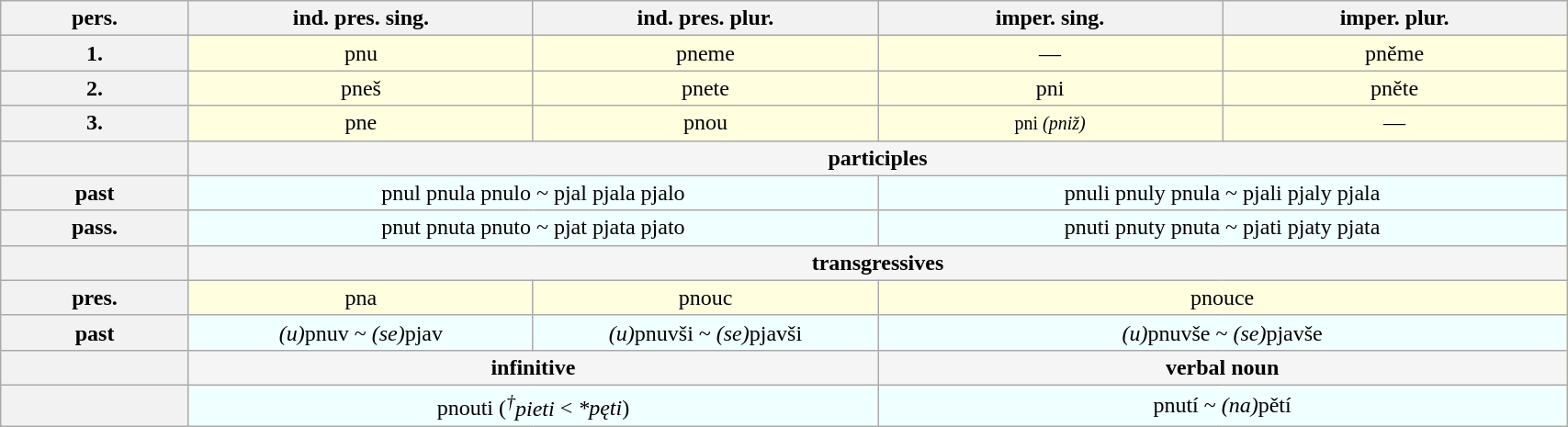<table class="wikitable" border="1" width=90% style="text-align:center; background:lightyellow">
<tr>
<th>pers.</th>
<th width=22%>ind. pres. sing.</th>
<th width=22%>ind. pres. plur.</th>
<th width=22%>imper. sing.</th>
<th width=22%>imper. plur.</th>
</tr>
<tr>
<th>1.</th>
<td>pnu</td>
<td>pneme</td>
<td>—</td>
<td>pněme</td>
</tr>
<tr>
<th>2.</th>
<td>pneš</td>
<td>pnete</td>
<td>pni</td>
<td>pněte</td>
</tr>
<tr>
<th>3.</th>
<td>pne</td>
<td>pnou</td>
<td><small>pni <em>(pniž)</em></small></td>
<td>—</td>
</tr>
<tr style="font-weight:bold; background:whitesmoke">
<th> </th>
<td colspan=4>participles</td>
</tr>
<tr style="background:azure">
<th>past</th>
<td colspan=2>pnul pnula pnulo ~ pjal pjala pjalo</td>
<td colspan=2>pnuli pnuly pnula ~ pjali pjaly pjala</td>
</tr>
<tr style="background:azure">
<th>pass.</th>
<td colspan=2>pnut pnuta pnuto ~ pjat pjata pjato</td>
<td colspan=2>pnuti pnuty pnuta ~ pjati pjaty pjata</td>
</tr>
<tr style="font-weight:bold; background:whitesmoke">
<th> </th>
<td colspan=4>transgressives</td>
</tr>
<tr>
<th>pres.</th>
<td>pna</td>
<td>pnouc</td>
<td colspan=2>pnouce</td>
</tr>
<tr style="background:azure">
<th>past</th>
<td><em>(u)</em>pnuv ~ <em>(se)</em>pjav</td>
<td><em>(u)</em>pnuvši ~ <em>(se)</em>pjavši</td>
<td colspan=2><em>(u)</em>pnuvše ~ <em>(se)</em>pjavše</td>
</tr>
<tr style="font-weight:bold; background:whitesmoke">
<th> </th>
<td colspan=2>infinitive</td>
<td colspan=2>verbal noun</td>
</tr>
<tr style="background:azure">
<th> </th>
<td colspan=2>pnouti (<em><sup>†</sup>pieti</em> < <em>*pęti</em>)</td>
<td colspan=2>pnutí ~ <em>(na)</em>pětí</td>
</tr>
</table>
